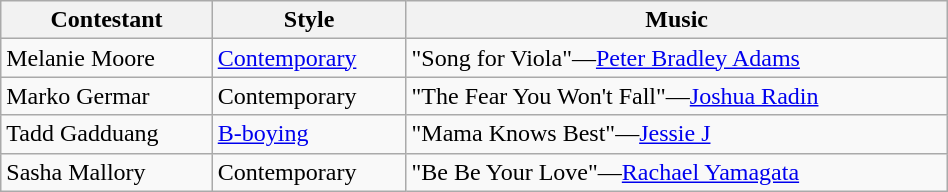<table class="wikitable" style="width:50%;">
<tr>
<th>Contestant</th>
<th>Style</th>
<th>Music</th>
</tr>
<tr>
<td>Melanie Moore</td>
<td><a href='#'>Contemporary</a></td>
<td>"Song for Viola"—<a href='#'>Peter Bradley Adams</a></td>
</tr>
<tr>
<td>Marko Germar</td>
<td>Contemporary</td>
<td>"The Fear You Won't Fall"—<a href='#'>Joshua Radin</a></td>
</tr>
<tr>
<td>Tadd Gadduang</td>
<td><a href='#'>B-boying</a></td>
<td>"Mama Knows Best"—<a href='#'>Jessie J</a></td>
</tr>
<tr>
<td>Sasha Mallory</td>
<td>Contemporary</td>
<td>"Be Be Your Love"—<a href='#'>Rachael Yamagata</a></td>
</tr>
</table>
